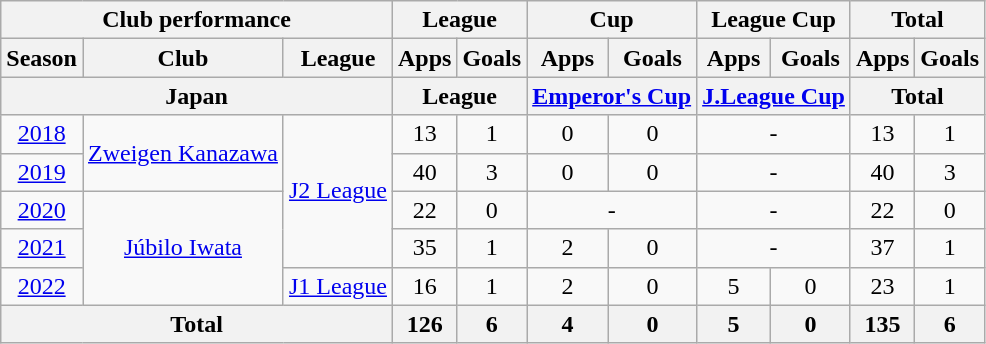<table class="wikitable" style="text-align:center;">
<tr>
<th colspan=3>Club performance</th>
<th colspan=2>League</th>
<th colspan=2>Cup</th>
<th colspan=2>League Cup</th>
<th colspan=2>Total</th>
</tr>
<tr>
<th>Season</th>
<th>Club</th>
<th>League</th>
<th>Apps</th>
<th>Goals</th>
<th>Apps</th>
<th>Goals</th>
<th>Apps</th>
<th>Goals</th>
<th>Apps</th>
<th>Goals</th>
</tr>
<tr>
<th colspan=3>Japan</th>
<th colspan=2>League</th>
<th colspan=2><a href='#'>Emperor's Cup</a></th>
<th colspan=2><a href='#'>J.League Cup</a></th>
<th colspan=2>Total</th>
</tr>
<tr>
<td><a href='#'>2018</a></td>
<td rowspan=2><a href='#'>Zweigen Kanazawa</a></td>
<td rowspan="4"><a href='#'>J2 League</a></td>
<td>13</td>
<td>1</td>
<td>0</td>
<td>0</td>
<td colspan=2>-</td>
<td>13</td>
<td>1</td>
</tr>
<tr>
<td><a href='#'>2019</a></td>
<td>40</td>
<td>3</td>
<td>0</td>
<td>0</td>
<td colspan=2>-</td>
<td>40</td>
<td>3</td>
</tr>
<tr>
<td><a href='#'>2020</a></td>
<td rowspan="3"><a href='#'>Júbilo Iwata</a></td>
<td>22</td>
<td>0</td>
<td colspan="2">-</td>
<td colspan="2">-</td>
<td>22</td>
<td>0</td>
</tr>
<tr>
<td><a href='#'>2021</a></td>
<td>35</td>
<td>1</td>
<td>2</td>
<td>0</td>
<td colspan="2">-</td>
<td>37</td>
<td>1</td>
</tr>
<tr>
<td><a href='#'>2022</a></td>
<td><a href='#'>J1 League</a></td>
<td>16</td>
<td>1</td>
<td>2</td>
<td>0</td>
<td>5</td>
<td>0</td>
<td>23</td>
<td>1</td>
</tr>
<tr>
<th colspan="3">Total</th>
<th>126</th>
<th>6</th>
<th>4</th>
<th>0</th>
<th>5</th>
<th>0</th>
<th>135</th>
<th>6</th>
</tr>
</table>
